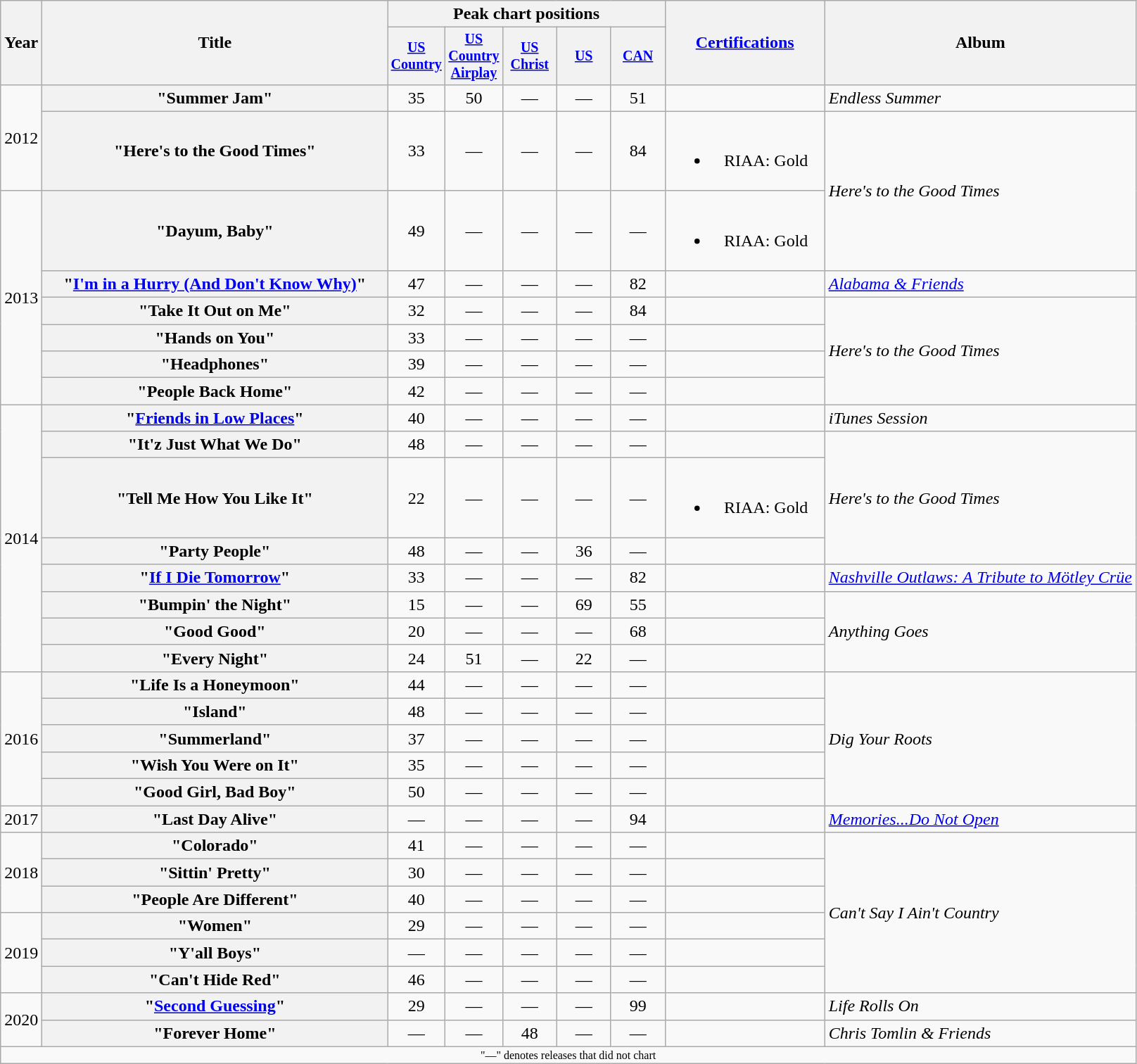<table class="wikitable plainrowheaders" style="text-align:center;">
<tr>
<th rowspan="2">Year</th>
<th rowspan="2" style="width:20em;">Title</th>
<th colspan="5">Peak chart positions</th>
<th rowspan="2" style="width:9em;"><a href='#'>Certifications</a></th>
<th rowspan="2">Album</th>
</tr>
<tr style="font-size:smaller;">
<th style="width:45px;"><a href='#'>US Country</a><br></th>
<th style="width:45px;"><a href='#'>US Country Airplay</a><br></th>
<th style="width:45px;"><a href='#'>US Christ</a><br></th>
<th style="width:45px;"><a href='#'>US</a><br></th>
<th style="width:45px;"><a href='#'>CAN</a><br></th>
</tr>
<tr>
<td rowspan="2">2012</td>
<th scope="row">"Summer Jam"<br></th>
<td>35</td>
<td>50</td>
<td>—</td>
<td>—</td>
<td>51</td>
<td></td>
<td style="text-align:left;"><em>Endless Summer</em> </td>
</tr>
<tr>
<th scope="row">"Here's to the Good Times"</th>
<td>33</td>
<td>—</td>
<td>—</td>
<td>—</td>
<td>84</td>
<td><br><ul><li>RIAA: Gold</li></ul></td>
<td style="text-align:left;" rowspan="2"><em>Here's to the Good Times</em></td>
</tr>
<tr>
<td rowspan="6">2013</td>
<th scope="row">"Dayum, Baby"<br></th>
<td>49</td>
<td>—</td>
<td>—</td>
<td>—</td>
<td>—</td>
<td><br><ul><li>RIAA: Gold</li></ul></td>
</tr>
<tr>
<th scope="row">"<a href='#'>I'm in a Hurry (And Don't Know Why)</a>"</th>
<td>47</td>
<td>—</td>
<td>—</td>
<td>—</td>
<td>82</td>
<td></td>
<td style="text-align:left;"><em><a href='#'>Alabama & Friends</a></em></td>
</tr>
<tr>
<th scope="row">"Take It Out on Me"</th>
<td>32</td>
<td>—</td>
<td>—</td>
<td>—</td>
<td>84</td>
<td></td>
<td style="text-align:left;" rowspan="4"><em>Here's to the Good Times</em></td>
</tr>
<tr>
<th scope="row">"Hands on You"</th>
<td>33</td>
<td>—</td>
<td>—</td>
<td>—</td>
<td>—</td>
<td></td>
</tr>
<tr>
<th scope="row">"Headphones"</th>
<td>39</td>
<td>—</td>
<td>—</td>
<td>—</td>
<td>—</td>
<td></td>
</tr>
<tr>
<th scope="row">"People Back Home"</th>
<td>42</td>
<td>—</td>
<td>—</td>
<td>—</td>
<td>—</td>
<td></td>
</tr>
<tr>
<td rowspan="8">2014</td>
<th scope="row">"<a href='#'>Friends in Low Places</a>"</th>
<td>40</td>
<td>—</td>
<td>—</td>
<td>—</td>
<td>—</td>
<td></td>
<td style="text-align:left;"><em>iTunes Session</em></td>
</tr>
<tr>
<th scope="row">"It'z Just What We Do"</th>
<td>48</td>
<td>—</td>
<td>—</td>
<td>—</td>
<td>—</td>
<td></td>
<td rowspan="3" style="text-align:left;"><em>Here's to the Good Times</em></td>
</tr>
<tr>
<th scope="row">"Tell Me How You Like It"</th>
<td>22</td>
<td>—</td>
<td>—</td>
<td>—</td>
<td>—</td>
<td><br><ul><li>RIAA: Gold</li></ul></td>
</tr>
<tr>
<th scope="row">"Party People"</th>
<td>48</td>
<td>—</td>
<td>—</td>
<td>36</td>
<td>—</td>
<td></td>
</tr>
<tr>
<th scope="row">"<a href='#'>If I Die Tomorrow</a>"</th>
<td>33</td>
<td>—</td>
<td>—</td>
<td>—</td>
<td>82</td>
<td></td>
<td style="text-align:left;"><em><a href='#'>Nashville Outlaws: A Tribute to Mötley Crüe</a></em></td>
</tr>
<tr>
<th scope="row">"Bumpin' the Night"</th>
<td>15</td>
<td>—</td>
<td>—</td>
<td>69</td>
<td>55</td>
<td></td>
<td rowspan="3" style="text-align:left;"><em>Anything Goes</em></td>
</tr>
<tr>
<th scope="row">"Good Good"</th>
<td>20</td>
<td>—</td>
<td>—</td>
<td>—</td>
<td>68</td>
<td></td>
</tr>
<tr>
<th scope="row">"Every Night"</th>
<td>24</td>
<td>51</td>
<td>—</td>
<td>22</td>
<td>—</td>
<td></td>
</tr>
<tr>
<td rowspan="5">2016</td>
<th scope="row">"Life Is a Honeymoon"<br></th>
<td>44</td>
<td>—</td>
<td>—</td>
<td>—</td>
<td>—</td>
<td></td>
<td rowspan="5" style="text-align:left;"><em>Dig Your Roots</em></td>
</tr>
<tr>
<th scope="row">"Island"</th>
<td>48</td>
<td>—</td>
<td>—</td>
<td>—</td>
<td>—</td>
<td></td>
</tr>
<tr>
<th scope="row">"Summerland"</th>
<td>37</td>
<td>—</td>
<td>—</td>
<td>—</td>
<td>—</td>
<td></td>
</tr>
<tr>
<th scope="row">"Wish You Were on It"</th>
<td>35</td>
<td>—</td>
<td>—</td>
<td>—</td>
<td>—</td>
<td></td>
</tr>
<tr>
<th scope="row">"Good Girl, Bad Boy"</th>
<td>50</td>
<td>—</td>
<td>—</td>
<td>—</td>
<td>—</td>
<td></td>
</tr>
<tr>
<td>2017</td>
<th scope="row">"Last Day Alive" <br></th>
<td>—</td>
<td>—</td>
<td>—</td>
<td>—</td>
<td>94</td>
<td></td>
<td style="text-align:left;"><em><a href='#'>Memories...Do Not Open</a></em></td>
</tr>
<tr>
<td rowspan="3">2018</td>
<th scope="row">"Colorado"</th>
<td>41</td>
<td>—</td>
<td>—</td>
<td>—</td>
<td>—</td>
<td></td>
<td rowspan="6" style="text-align:left;"><em>Can't Say I Ain't Country</em></td>
</tr>
<tr>
<th scope="row">"Sittin' Pretty"</th>
<td>30</td>
<td>—</td>
<td>—</td>
<td>—</td>
<td>—</td>
<td></td>
</tr>
<tr>
<th scope="row">"People Are Different"</th>
<td>40</td>
<td>—</td>
<td>—</td>
<td>—</td>
<td>—</td>
<td></td>
</tr>
<tr>
<td rowspan="3">2019</td>
<th scope="row">"Women"<br></th>
<td>29</td>
<td>—</td>
<td>—</td>
<td>—</td>
<td>—</td>
<td></td>
</tr>
<tr>
<th scope="row">"Y'all Boys"<br></th>
<td>—</td>
<td>—</td>
<td>—</td>
<td>—</td>
<td>—</td>
<td></td>
</tr>
<tr>
<th scope="row">"Can't Hide Red"<br></th>
<td>46</td>
<td>—</td>
<td>—</td>
<td>—</td>
<td>—</td>
<td></td>
</tr>
<tr>
<td rowspan="2">2020</td>
<th scope="row">"<a href='#'>Second Guessing</a>"</th>
<td>29</td>
<td>—</td>
<td>—</td>
<td>—</td>
<td>99</td>
<td></td>
<td style="text-align:left;"><em>Life Rolls On</em></td>
</tr>
<tr>
<th scope="row">"Forever Home" <br></th>
<td>—</td>
<td>—</td>
<td>48</td>
<td>—</td>
<td>—</td>
<td></td>
<td style="text-align:left;"><em>Chris Tomlin & Friends</em></td>
</tr>
<tr>
<td colspan="9" style="font-size:8pt">"—" denotes releases that did not chart</td>
</tr>
</table>
